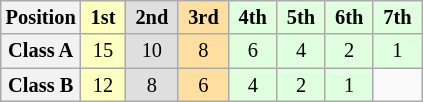<table class="wikitable" style="font-size:85%; text-align:center">
<tr>
<th>Position</th>
<td style="background:#ffffbf;"> <strong>1st</strong> </td>
<td style="background:#dfdfdf;"> <strong>2nd</strong> </td>
<td style="background:#ffdf9f;"> <strong>3rd</strong> </td>
<td style="background:#dfffdf;"> <strong>4th</strong> </td>
<td style="background:#dfffdf;"> <strong>5th</strong> </td>
<td style="background:#dfffdf;"> <strong>6th</strong> </td>
<td style="background:#dfffdf;"> <strong>7th</strong> </td>
</tr>
<tr>
<th>Class A</th>
<td style="background:#ffffbf;">15</td>
<td style="background:#dfdfdf;">10</td>
<td style="background:#ffdf9f;">8</td>
<td style="background:#dfffdf;">6</td>
<td style="background:#dfffdf;">4</td>
<td style="background:#dfffdf;">2</td>
<td style="background:#dfffdf;">1</td>
</tr>
<tr>
<th>Class B</th>
<td style="background:#ffffbf;">12</td>
<td style="background:#dfdfdf;">8</td>
<td style="background:#ffdf9f;">6</td>
<td style="background:#dfffdf;">4</td>
<td style="background:#dfffdf;">2</td>
<td style="background:#dfffdf;">1</td>
<td></td>
</tr>
</table>
